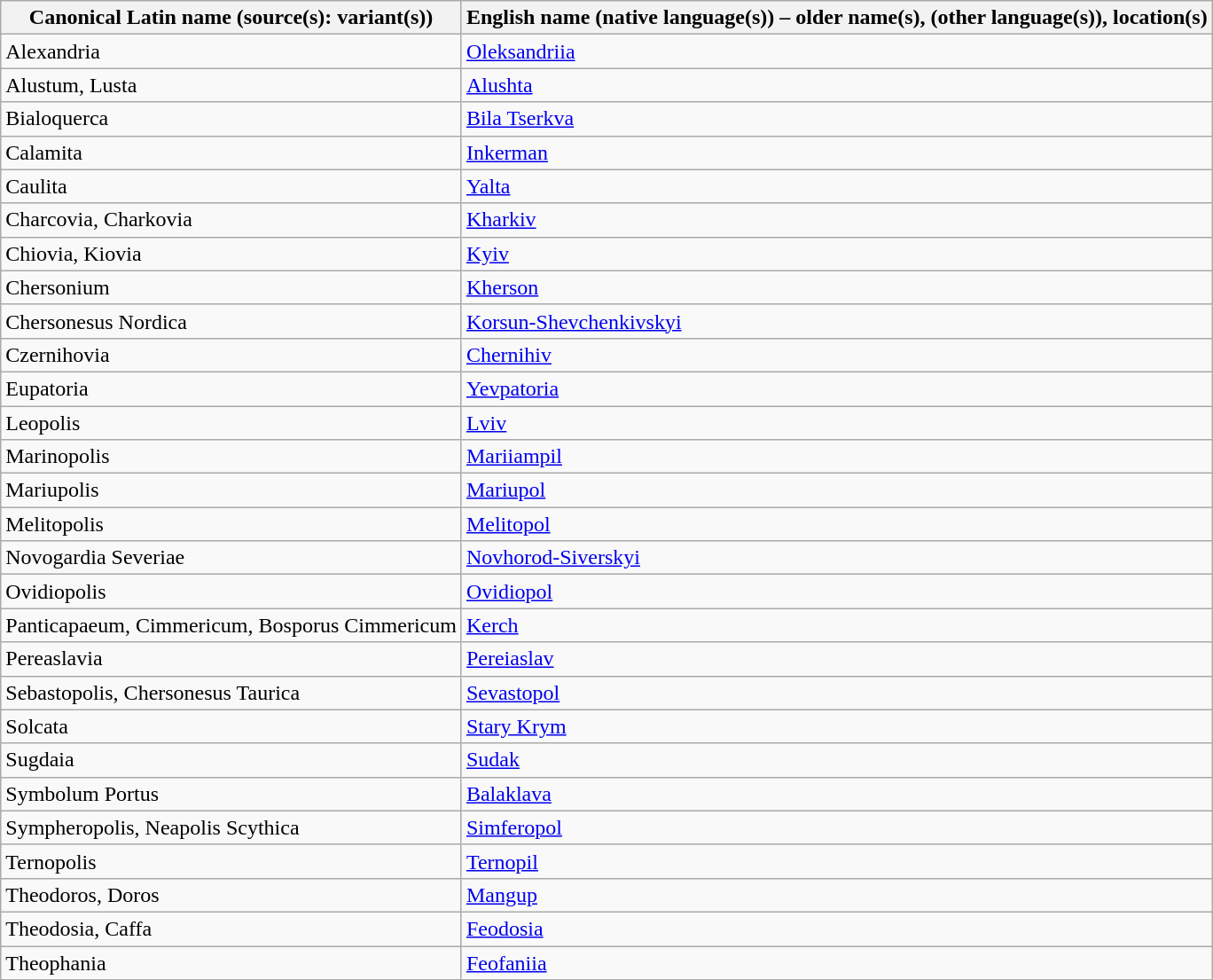<table class="wikitable">
<tr>
<th>Canonical Latin name (source(s): variant(s))</th>
<th>English name (native language(s)) – older name(s), (other language(s)), location(s)</th>
</tr>
<tr>
<td>Alexandria</td>
<td><a href='#'>Oleksandriia</a></td>
</tr>
<tr>
<td>Alustum, Lusta</td>
<td><a href='#'>Alushta</a></td>
</tr>
<tr>
<td>Bialoquerca</td>
<td><a href='#'>Bila Tserkva</a></td>
</tr>
<tr>
<td>Calamita</td>
<td><a href='#'>Inkerman</a></td>
</tr>
<tr>
<td>Caulita</td>
<td><a href='#'>Yalta</a></td>
</tr>
<tr>
<td>Charcovia, Charkovia</td>
<td><a href='#'>Kharkiv</a></td>
</tr>
<tr>
<td>Chiovia, Kiovia</td>
<td><a href='#'>Kyiv</a></td>
</tr>
<tr>
<td>Chersonium</td>
<td><a href='#'>Kherson</a></td>
</tr>
<tr>
<td>Chersonesus Nordica</td>
<td><a href='#'>Korsun-Shevchenkivskyi</a></td>
</tr>
<tr>
<td>Czernihovia</td>
<td><a href='#'>Chernihiv</a></td>
</tr>
<tr>
<td>Eupatoria</td>
<td><a href='#'>Yevpatoria</a></td>
</tr>
<tr>
<td>Leopolis</td>
<td><a href='#'>Lviv</a></td>
</tr>
<tr>
<td>Marinopolis</td>
<td><a href='#'>Mariiampil</a></td>
</tr>
<tr>
<td>Mariupolis</td>
<td><a href='#'>Mariupol</a></td>
</tr>
<tr>
<td>Melitopolis</td>
<td><a href='#'>Melitopol</a></td>
</tr>
<tr>
<td>Novogardia Severiae</td>
<td><a href='#'>Novhorod-Siverskyi</a></td>
</tr>
<tr>
<td>Ovidiopolis</td>
<td><a href='#'>Ovidiopol</a></td>
</tr>
<tr>
<td>Panticapaeum, Cimmericum, Bosporus Cimmericum</td>
<td><a href='#'>Kerch</a></td>
</tr>
<tr>
<td>Pereaslavia</td>
<td><a href='#'>Pereiaslav</a></td>
</tr>
<tr>
<td>Sebastopolis, Chersonesus Taurica</td>
<td><a href='#'>Sevastopol</a></td>
</tr>
<tr>
<td>Solcata</td>
<td><a href='#'>Stary Krym</a></td>
</tr>
<tr>
<td>Sugdaia</td>
<td><a href='#'>Sudak</a></td>
</tr>
<tr>
<td>Symbolum Portus</td>
<td><a href='#'>Balaklava</a></td>
</tr>
<tr>
<td>Sympheropolis, Neapolis Scythica</td>
<td><a href='#'>Simferopol</a></td>
</tr>
<tr>
<td>Ternopolis</td>
<td><a href='#'>Ternopil</a></td>
</tr>
<tr>
<td>Theodoros, Doros</td>
<td><a href='#'>Mangup</a></td>
</tr>
<tr>
<td>Theodosia, Caffa</td>
<td><a href='#'>Feodosia</a></td>
</tr>
<tr>
<td>Theophania</td>
<td><a href='#'>Feofaniia</a></td>
</tr>
</table>
